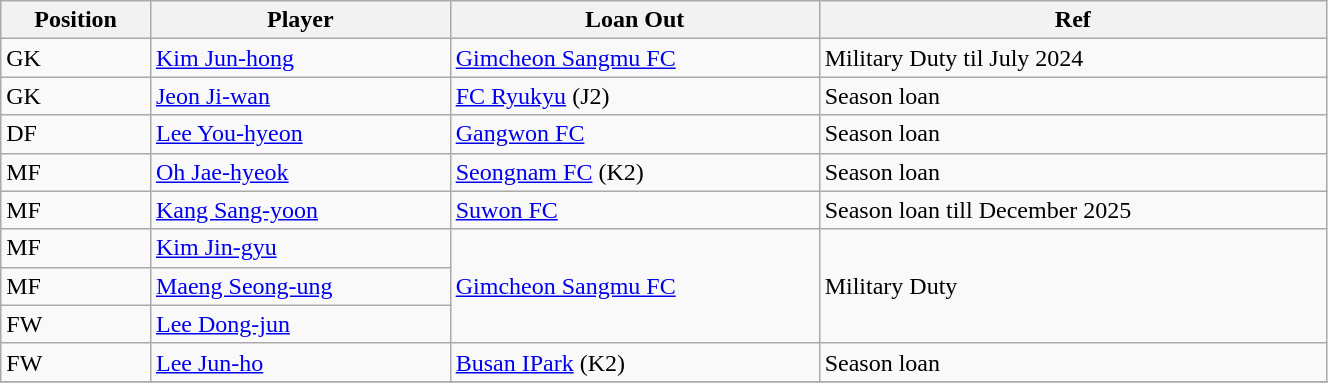<table class="wikitable sortable" style="width:70%; text-align:center; font-size:100%; text-align:left;">
<tr>
<th>Position</th>
<th>Player</th>
<th>Loan Out</th>
<th>Ref</th>
</tr>
<tr>
<td>GK</td>
<td> <a href='#'>Kim Jun-hong</a></td>
<td> <a href='#'>Gimcheon Sangmu FC</a></td>
<td>Military Duty til July 2024</td>
</tr>
<tr>
<td>GK</td>
<td> <a href='#'>Jeon Ji-wan</a></td>
<td> <a href='#'>FC Ryukyu</a> (J2)</td>
<td>Season loan</td>
</tr>
<tr>
<td>DF</td>
<td> <a href='#'>Lee You-hyeon</a></td>
<td> <a href='#'>Gangwon FC</a></td>
<td>Season loan</td>
</tr>
<tr>
<td>MF</td>
<td> <a href='#'>Oh Jae-hyeok</a></td>
<td> <a href='#'>Seongnam FC</a> (K2)</td>
<td>Season loan</td>
</tr>
<tr>
<td>MF</td>
<td> <a href='#'>Kang Sang-yoon</a></td>
<td> <a href='#'>Suwon FC</a></td>
<td>Season loan till December 2025</td>
</tr>
<tr>
<td>MF</td>
<td> <a href='#'>Kim Jin-gyu</a></td>
<td rowspan=3> <a href='#'>Gimcheon Sangmu FC</a></td>
<td rowspan=3>Military Duty</td>
</tr>
<tr>
<td>MF</td>
<td> <a href='#'>Maeng Seong-ung</a></td>
</tr>
<tr>
<td>FW</td>
<td> <a href='#'>Lee Dong-jun</a></td>
</tr>
<tr>
<td>FW</td>
<td> <a href='#'>Lee Jun-ho</a></td>
<td> <a href='#'>Busan IPark</a> (K2)</td>
<td>Season loan</td>
</tr>
<tr>
</tr>
</table>
